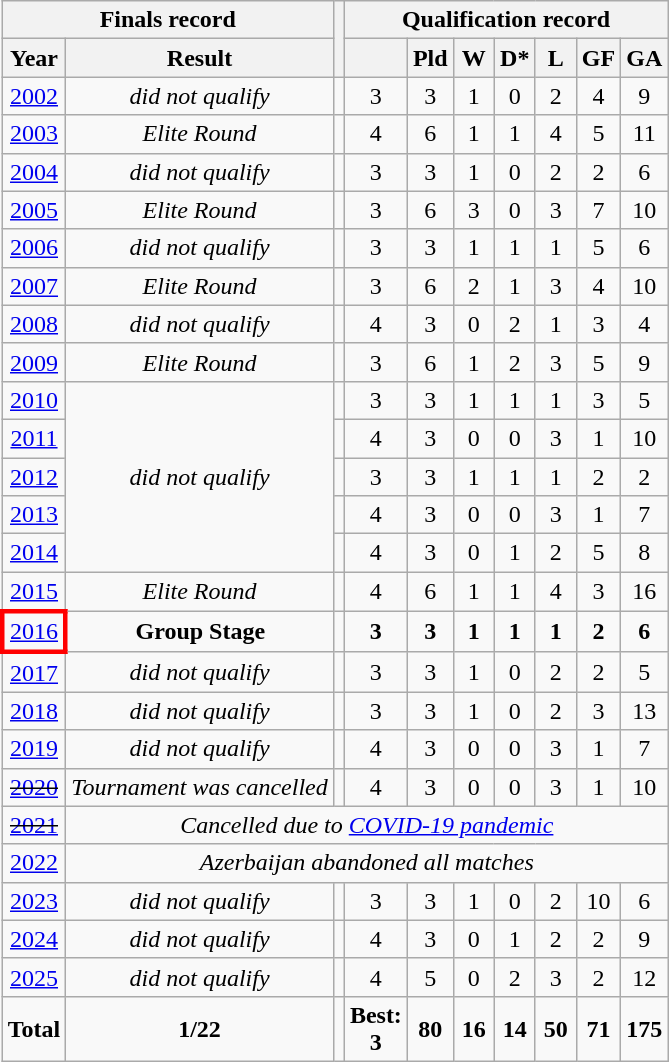<table class="wikitable" style="text-align: center;">
<tr>
<th colspan=2 width="200">Finals record</th>
<th rowspan=2></th>
<th colspan=8>Qualification record</th>
</tr>
<tr>
<th>Year</th>
<th>Result</th>
<th width=20></th>
<th width=20>Pld</th>
<th width=20>W</th>
<th width=20>D*</th>
<th width=20>L</th>
<th width=20>GF</th>
<th width=20>GA</th>
</tr>
<tr>
<td> <a href='#'>2002</a></td>
<td rowspan="1"><em>did not qualify</em></td>
<td></td>
<td>3</td>
<td>3</td>
<td>1</td>
<td>0</td>
<td>2</td>
<td>4</td>
<td>9</td>
</tr>
<tr>
<td> <a href='#'>2003</a></td>
<td><em>Elite Round</em></td>
<td></td>
<td>4</td>
<td>6</td>
<td>1</td>
<td>1</td>
<td>4</td>
<td>5</td>
<td>11</td>
</tr>
<tr>
<td> <a href='#'>2004</a></td>
<td rowspan="1"><em>did not qualify</em></td>
<td></td>
<td>3</td>
<td>3</td>
<td>1</td>
<td>0</td>
<td>2</td>
<td>2</td>
<td>6</td>
</tr>
<tr>
<td> <a href='#'>2005</a></td>
<td><em>Elite Round</em></td>
<td></td>
<td>3</td>
<td>6</td>
<td>3</td>
<td>0</td>
<td>3</td>
<td>7</td>
<td>10</td>
</tr>
<tr>
<td> <a href='#'>2006</a></td>
<td rowspan="1"><em>did not qualify</em></td>
<td></td>
<td>3</td>
<td>3</td>
<td>1</td>
<td>1</td>
<td>1</td>
<td>5</td>
<td>6</td>
</tr>
<tr>
<td> <a href='#'>2007</a></td>
<td><em>Elite Round</em></td>
<td></td>
<td>3</td>
<td>6</td>
<td>2</td>
<td>1</td>
<td>3</td>
<td>4</td>
<td>10</td>
</tr>
<tr>
<td> <a href='#'>2008</a></td>
<td rowspan="1"><em>did not qualify</em></td>
<td></td>
<td>4</td>
<td>3</td>
<td>0</td>
<td>2</td>
<td>1</td>
<td>3</td>
<td>4</td>
</tr>
<tr>
<td> <a href='#'>2009</a></td>
<td><em>Elite Round</em></td>
<td></td>
<td>3</td>
<td>6</td>
<td>1</td>
<td>2</td>
<td>3</td>
<td>5</td>
<td>9</td>
</tr>
<tr>
<td> <a href='#'>2010</a></td>
<td rowspan="5"><em>did not qualify</em></td>
<td></td>
<td>3</td>
<td>3</td>
<td>1</td>
<td>1</td>
<td>1</td>
<td>3</td>
<td>5</td>
</tr>
<tr>
<td> <a href='#'>2011</a></td>
<td></td>
<td>4</td>
<td>3</td>
<td>0</td>
<td>0</td>
<td>3</td>
<td>1</td>
<td>10</td>
</tr>
<tr>
<td> <a href='#'>2012</a></td>
<td></td>
<td>3</td>
<td>3</td>
<td>1</td>
<td>1</td>
<td>1</td>
<td>2</td>
<td>2</td>
</tr>
<tr>
<td> <a href='#'>2013</a></td>
<td></td>
<td>4</td>
<td>3</td>
<td>0</td>
<td>0</td>
<td>3</td>
<td>1</td>
<td>7</td>
</tr>
<tr>
<td> <a href='#'>2014</a></td>
<td></td>
<td>4</td>
<td>3</td>
<td>0</td>
<td>1</td>
<td>2</td>
<td>5</td>
<td>8</td>
</tr>
<tr>
<td> <a href='#'>2015</a></td>
<td><em>Elite Round</em></td>
<td></td>
<td>4</td>
<td>6</td>
<td>1</td>
<td>1</td>
<td>4</td>
<td>3</td>
<td>16</td>
</tr>
<tr>
<td style="border: 3px solid red"> <a href='#'>2016</a></td>
<td><strong>Group Stage</strong></td>
<td></td>
<td><strong>3</strong></td>
<td><strong>3</strong></td>
<td><strong>1</strong></td>
<td><strong>1</strong></td>
<td><strong>1</strong></td>
<td><strong>2</strong></td>
<td><strong>6</strong></td>
</tr>
<tr>
<td> <a href='#'>2017</a></td>
<td rowspan="1"><em>did not qualify</em></td>
<td></td>
<td>3</td>
<td>3</td>
<td>1</td>
<td>0</td>
<td>2</td>
<td>2</td>
<td>5</td>
</tr>
<tr>
<td> <a href='#'>2018</a></td>
<td rowspan="1"><em>did not qualify</em></td>
<td></td>
<td>3</td>
<td>3</td>
<td>1</td>
<td>0</td>
<td>2</td>
<td>3</td>
<td>13</td>
</tr>
<tr>
<td> <a href='#'>2019</a></td>
<td rowspan="1"><em>did not qualify</em></td>
<td></td>
<td>4</td>
<td>3</td>
<td>0</td>
<td>0</td>
<td>3</td>
<td>1</td>
<td>7</td>
</tr>
<tr>
<td> <s><a href='#'>2020</a></s></td>
<td rowspan="1"><em>Tournament was cancelled</em></td>
<td></td>
<td>4</td>
<td>3</td>
<td>0</td>
<td>0</td>
<td>3</td>
<td>1</td>
<td>10</td>
</tr>
<tr>
<td> <s><a href='#'>2021</a></s></td>
<td colspan=9><em>Cancelled due to <a href='#'>COVID-19 pandemic</a></em></td>
</tr>
<tr>
<td> <a href='#'>2022</a></td>
<td colspan=9><em>Azerbaijan abandoned all matches</em></td>
</tr>
<tr>
<td> <a href='#'>2023</a></td>
<td rowspan="1"><em>did not qualify</em></td>
<td></td>
<td>3</td>
<td>3</td>
<td>1</td>
<td>0</td>
<td>2</td>
<td>10</td>
<td>6</td>
</tr>
<tr>
<td> <a href='#'>2024</a></td>
<td rowspan="1"><em>did not qualify</em></td>
<td></td>
<td>4</td>
<td>3</td>
<td>0</td>
<td>1</td>
<td>2</td>
<td>2</td>
<td>9</td>
</tr>
<tr>
<td> <a href='#'>2025</a></td>
<td rowspan="1"><em>did not qualify</em></td>
<td></td>
<td>4</td>
<td>5</td>
<td>0</td>
<td>2</td>
<td>3</td>
<td>2</td>
<td>12</td>
</tr>
<tr>
<td><strong>Total</strong></td>
<td><strong>1/22</strong></td>
<td></td>
<td><strong>Best: 3</strong></td>
<td><strong>80</strong></td>
<td><strong>16</strong></td>
<td><strong>14</strong></td>
<td><strong>50</strong></td>
<td><strong>71</strong></td>
<td><strong>175</strong></td>
</tr>
</table>
